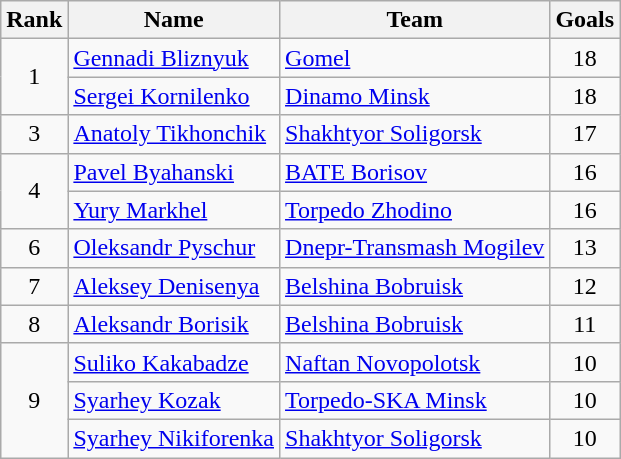<table class="wikitable" style="text-align:left">
<tr>
<th>Rank</th>
<th>Name</th>
<th>Team</th>
<th>Goals</th>
</tr>
<tr>
<td align="center" rowspan="2">1</td>
<td> <a href='#'>Gennadi Bliznyuk</a></td>
<td><a href='#'>Gomel</a></td>
<td align="center">18</td>
</tr>
<tr>
<td> <a href='#'>Sergei Kornilenko</a></td>
<td><a href='#'>Dinamo Minsk</a></td>
<td align="center">18</td>
</tr>
<tr>
<td align="center">3</td>
<td> <a href='#'>Anatoly Tikhonchik</a></td>
<td><a href='#'>Shakhtyor Soligorsk</a></td>
<td align="center">17</td>
</tr>
<tr>
<td align="center" rowspan="2">4</td>
<td> <a href='#'>Pavel Byahanski</a></td>
<td><a href='#'>BATE Borisov</a></td>
<td align="center">16</td>
</tr>
<tr>
<td> <a href='#'>Yury Markhel</a></td>
<td><a href='#'>Torpedo Zhodino</a></td>
<td align="center">16</td>
</tr>
<tr>
<td align="center">6</td>
<td> <a href='#'>Oleksandr Pyschur</a></td>
<td><a href='#'>Dnepr-Transmash Mogilev</a></td>
<td align="center">13</td>
</tr>
<tr>
<td align="center">7</td>
<td> <a href='#'>Aleksey Denisenya</a></td>
<td><a href='#'>Belshina Bobruisk</a></td>
<td align="center">12</td>
</tr>
<tr>
<td align="center">8</td>
<td> <a href='#'>Aleksandr Borisik</a></td>
<td><a href='#'>Belshina Bobruisk</a></td>
<td align="center">11</td>
</tr>
<tr>
<td align="center" rowspan="3">9</td>
<td> <a href='#'>Suliko Kakabadze</a></td>
<td><a href='#'>Naftan Novopolotsk</a></td>
<td align="center">10</td>
</tr>
<tr>
<td> <a href='#'>Syarhey Kozak</a></td>
<td><a href='#'>Torpedo-SKA Minsk</a></td>
<td align="center">10</td>
</tr>
<tr>
<td> <a href='#'>Syarhey Nikiforenka</a></td>
<td><a href='#'>Shakhtyor Soligorsk</a></td>
<td align="center">10</td>
</tr>
</table>
